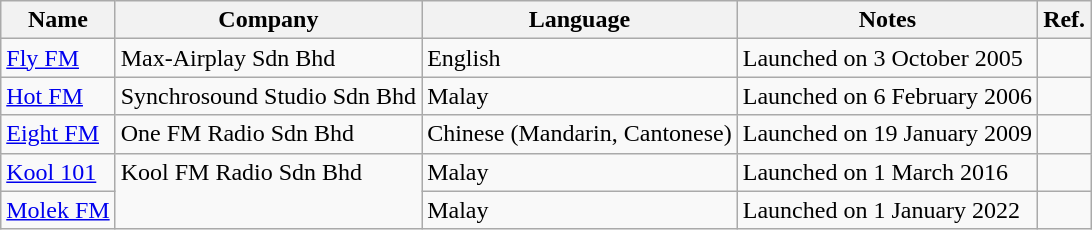<table class="wikitable">
<tr>
<th>Name</th>
<th>Company</th>
<th>Language</th>
<th>Notes</th>
<th>Ref.</th>
</tr>
<tr style="vertical-align: top; text-align: left;">
<td><a href='#'>Fly FM</a></td>
<td>Max-Airplay Sdn Bhd</td>
<td>English</td>
<td>Launched on 3 October 2005</td>
<td></td>
</tr>
<tr style="vertical-align: top; text-align: left;">
<td><a href='#'>Hot FM</a></td>
<td>Synchrosound Studio Sdn Bhd</td>
<td>Malay</td>
<td>Launched on 6 February 2006</td>
<td></td>
</tr>
<tr style="vertical-align: top; text-align: left;">
<td><a href='#'>Eight FM</a></td>
<td>One FM Radio Sdn Bhd</td>
<td>Chinese (Mandarin, Cantonese)</td>
<td>Launched on 19 January 2009</td>
<td></td>
</tr>
<tr style="vertical-align: top; text-align: left;">
<td><a href='#'>Kool 101</a></td>
<td rowspan=2>Kool FM Radio Sdn Bhd</td>
<td>Malay</td>
<td>Launched on 1 March 2016</td>
<td></td>
</tr>
<tr style="vertical-align: top; text-align: left;">
<td><a href='#'>Molek FM</a></td>
<td>Malay</td>
<td>Launched on 1 January 2022</td>
<td></td>
</tr>
</table>
